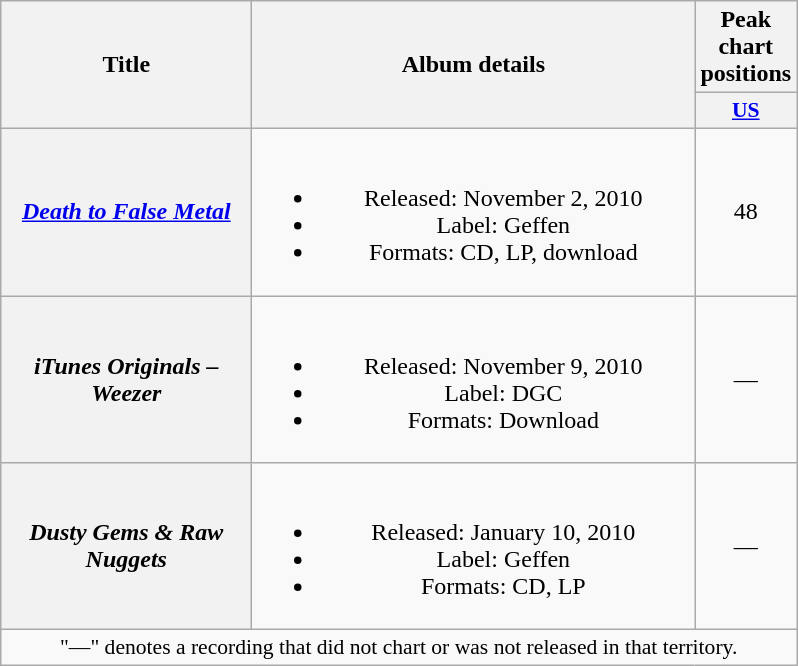<table class="wikitable plainrowheaders" style="text-align:center;">
<tr>
<th scope="col" rowspan="2" style="width:10em;">Title</th>
<th scope="col" rowspan="2" style="width:18em;">Album details</th>
<th scope="col" colspan="1">Peak chart positions</th>
</tr>
<tr>
<th scope="col" style="width:3em;font-size:90%;"><a href='#'>US</a><br></th>
</tr>
<tr>
<th scope="row"><em><a href='#'>Death to False Metal</a></em></th>
<td><br><ul><li>Released: November 2, 2010</li><li>Label: Geffen</li><li>Formats: CD, LP, download</li></ul></td>
<td>48</td>
</tr>
<tr>
<th scope="row"><em>iTunes Originals – Weezer</em></th>
<td><br><ul><li>Released: November 9, 2010</li><li>Label: DGC</li><li>Formats: Download</li></ul></td>
<td>—</td>
</tr>
<tr>
<th scope="row"><em>Dusty Gems & Raw Nuggets</em></th>
<td><br><ul><li>Released: January 10, 2010</li><li>Label: Geffen</li><li>Formats: CD, LP</li></ul></td>
<td>—</td>
</tr>
<tr>
<td colspan="16" style="font-size:90%">"—" denotes a recording that did not chart or was not released in that territory.</td>
</tr>
</table>
